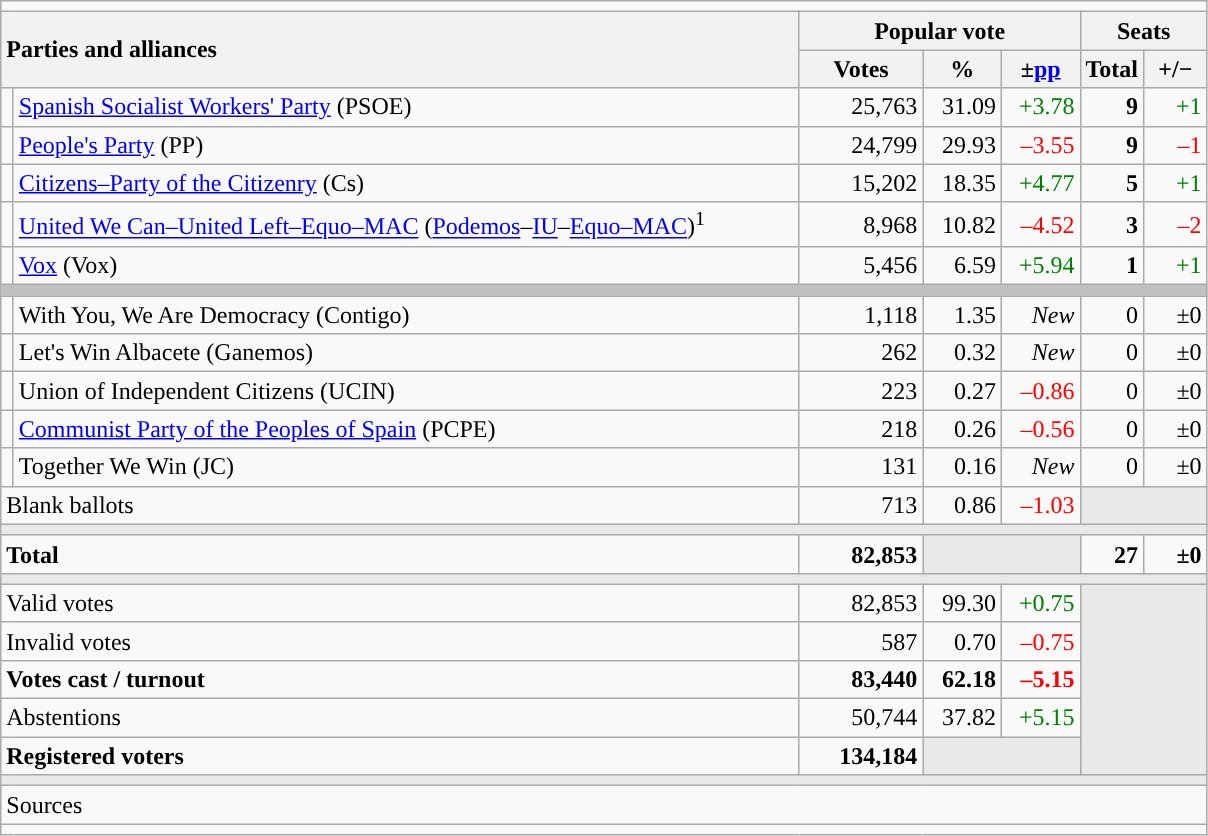<table class="wikitable" style="text-align:right;">
<tr>
<td colspan="7"></td>
</tr>
<tr>
<th style="text-align:left;" rowspan="2" colspan="2" width="525">Parties and alliances</th>
<th colspan="3">Popular vote</th>
<th colspan="2">Seats</th>
</tr>
<tr>
<th width="75">Votes</th>
<th width="45">%</th>
<th width="45">±<a href='#'>pp</a></th>
<th width="35">Total</th>
<th width="35">+/−</th>
</tr>
<tr>
<td width="1" style="color:inherit;background:"></td>
<td align="left"><a href='#'>Spanish Socialist Workers' Party</a> (PSOE)</td>
<td>25,763</td>
<td>31.09</td>
<td style="color:green;">+3.78</td>
<td><strong>9</strong></td>
<td style="color:green;">+1</td>
</tr>
<tr>
<td style="color:inherit;background:"></td>
<td align="left"><a href='#'>People's Party</a> (PP)</td>
<td>24,799</td>
<td>29.93</td>
<td style="color:red;">–3.55</td>
<td><strong>9</strong></td>
<td style="color:red;">–1</td>
</tr>
<tr>
<td style="color:inherit;background:"></td>
<td align="left"><a href='#'>Citizens–Party of the Citizenry</a> (Cs)</td>
<td>15,202</td>
<td>18.35</td>
<td style="color:green;">+4.77</td>
<td><strong>5</strong></td>
<td style="color:green;">+1</td>
</tr>
<tr>
<td style="color:inherit;background:"></td>
<td align="left"><a href='#'>United We Can–United Left–Equo–MAC</a> (<a href='#'>Podemos</a>–<a href='#'>IU</a>–<a href='#'>Equo–MAC</a>)<sup>1</sup></td>
<td>8,968</td>
<td>10.82</td>
<td style="color:red;">–4.52</td>
<td><strong>3</strong></td>
<td style="color:red;">–2</td>
</tr>
<tr>
<td style="color:inherit;background:"></td>
<td align="left"><a href='#'>Vox</a> (Vox)</td>
<td>5,456</td>
<td>6.59</td>
<td style="color:green;">+5.94</td>
<td><strong>1</strong></td>
<td style="color:green;">+1</td>
</tr>
<tr>
<td colspan="7" bgcolor="#C0C0C0"></td>
</tr>
<tr>
<td style="color:inherit;background:"></td>
<td align="left">With You, We Are Democracy (Contigo)</td>
<td>1,118</td>
<td>1.35</td>
<td><em>New</em></td>
<td>0</td>
<td>±0</td>
</tr>
<tr>
<td style="color:inherit;background:"></td>
<td align="left">Let's Win Albacete (Ganemos)</td>
<td>262</td>
<td>0.32</td>
<td><em>New</em></td>
<td>0</td>
<td>±0</td>
</tr>
<tr>
<td style="color:inherit;background:"></td>
<td align="left">Union of Independent Citizens (UCIN)</td>
<td>223</td>
<td>0.27</td>
<td style="color:red;">–0.86</td>
<td>0</td>
<td>±0</td>
</tr>
<tr>
<td style="color:inherit;background:"></td>
<td align="left"><a href='#'>Communist Party of the Peoples of Spain</a> (PCPE)</td>
<td>218</td>
<td>0.26</td>
<td style="color:red;">–0.56</td>
<td>0</td>
<td>±0</td>
</tr>
<tr>
<td style="color:inherit;background:"></td>
<td align="left">Together We Win (JC)</td>
<td>131</td>
<td>0.16</td>
<td><em>New</em></td>
<td>0</td>
<td>±0</td>
</tr>
<tr>
<td align="left" colspan="2">Blank ballots</td>
<td>713</td>
<td>0.86</td>
<td style="color:red;">–1.03</td>
<td bgcolor="#E9E9E9" colspan="2"></td>
</tr>
<tr>
<td colspan="7" bgcolor="#E9E9E9"></td>
</tr>
<tr style="font-weight:bold;">
<td align="left" colspan="2">Total</td>
<td>82,853</td>
<td bgcolor="#E9E9E9" colspan="2"></td>
<td>27</td>
<td>±0</td>
</tr>
<tr>
<td colspan="7" bgcolor="#E9E9E9"></td>
</tr>
<tr>
<td align="left" colspan="2">Valid votes</td>
<td>82,853</td>
<td>99.30</td>
<td style="color:green;">+0.75</td>
<td bgcolor="#E9E9E9" colspan="2" rowspan="5"></td>
</tr>
<tr>
<td align="left" colspan="2">Invalid votes</td>
<td>587</td>
<td>0.70</td>
<td style="color:red;">–0.75</td>
</tr>
<tr style="font-weight:bold;">
<td align="left" colspan="2">Votes cast / turnout</td>
<td>83,440</td>
<td>62.18</td>
<td style="color:red;">–5.15</td>
</tr>
<tr>
<td align="left" colspan="2">Abstentions</td>
<td>50,744</td>
<td>37.82</td>
<td style="color:green;">+5.15</td>
</tr>
<tr style="font-weight:bold;">
<td align="left" colspan="2">Registered voters</td>
<td>134,184</td>
<td bgcolor="#E9E9E9" colspan="2"></td>
</tr>
<tr>
<td colspan="7" bgcolor="#E9E9E9"></td>
</tr>
<tr>
<td align="left" colspan="7">Sources</td>
</tr>
<tr>
<td colspan="7" style="text-align:left; max-width:790px;"></td>
</tr>
</table>
